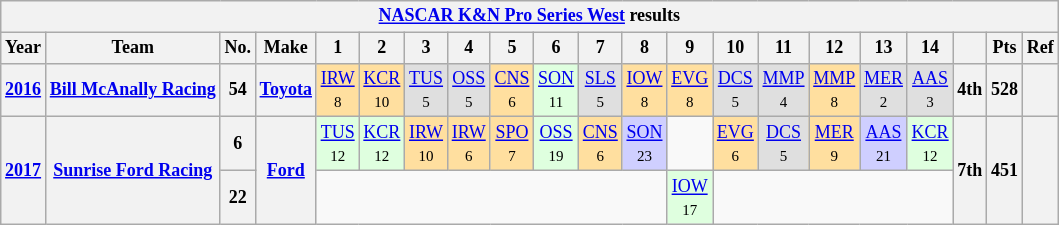<table class="wikitable" style="text-align:center; font-size:75%">
<tr>
<th colspan=45><a href='#'>NASCAR K&N Pro Series West</a> results</th>
</tr>
<tr>
<th>Year</th>
<th>Team</th>
<th>No.</th>
<th>Make</th>
<th>1</th>
<th>2</th>
<th>3</th>
<th>4</th>
<th>5</th>
<th>6</th>
<th>7</th>
<th>8</th>
<th>9</th>
<th>10</th>
<th>11</th>
<th>12</th>
<th>13</th>
<th>14</th>
<th></th>
<th>Pts</th>
<th>Ref</th>
</tr>
<tr>
<th><a href='#'>2016</a></th>
<th><a href='#'>Bill McAnally Racing</a></th>
<th>54</th>
<th><a href='#'>Toyota</a></th>
<td style="background:#FFDF9F;"><a href='#'>IRW</a><br><small>8</small></td>
<td style="background:#FFDF9F;"><a href='#'>KCR</a><br><small>10</small></td>
<td style="background:#DFDFDF;"><a href='#'>TUS</a><br><small>5</small></td>
<td style="background:#DFDFDF;"><a href='#'>OSS</a><br><small>5</small></td>
<td style="background:#FFDF9F;"><a href='#'>CNS</a><br><small>6</small></td>
<td style="background:#DFFFDF;"><a href='#'>SON</a><br><small>11</small></td>
<td style="background:#DFDFDF;"><a href='#'>SLS</a><br><small>5</small></td>
<td style="background:#FFDF9F;"><a href='#'>IOW</a><br><small>8</small></td>
<td style="background:#FFDF9F;"><a href='#'>EVG</a><br><small>8</small></td>
<td style="background:#DFDFDF;"><a href='#'>DCS</a><br><small>5</small></td>
<td style="background:#DFDFDF;"><a href='#'>MMP</a><br><small>4</small></td>
<td style="background:#FFDF9F;"><a href='#'>MMP</a><br><small>8</small></td>
<td style="background:#DFDFDF;"><a href='#'>MER</a><br><small>2</small></td>
<td style="background:#DFDFDF;"><a href='#'>AAS</a><br><small>3</small></td>
<th>4th</th>
<th>528</th>
<th></th>
</tr>
<tr>
<th rowspan=2><a href='#'>2017</a></th>
<th rowspan=2><a href='#'>Sunrise Ford Racing</a></th>
<th>6</th>
<th rowspan=2><a href='#'>Ford</a></th>
<td style="background:#DFFFDF;"><a href='#'>TUS</a><br><small>12</small></td>
<td style="background:#DFFFDF;"><a href='#'>KCR</a><br><small>12</small></td>
<td style="background:#FFDF9F;"><a href='#'>IRW</a><br><small>10</small></td>
<td style="background:#FFDF9F;"><a href='#'>IRW</a><br><small>6</small></td>
<td style="background:#FFDF9F;"><a href='#'>SPO</a><br><small>7</small></td>
<td style="background:#DFFFDF;"><a href='#'>OSS</a><br><small>19</small></td>
<td style="background:#FFDF9F;"><a href='#'>CNS</a><br><small>6</small></td>
<td style="background:#CFCFFF;"><a href='#'>SON</a><br><small>23</small></td>
<td></td>
<td style="background:#FFDF9F;"><a href='#'>EVG</a><br><small>6</small></td>
<td style="background:#DFDFDF;"><a href='#'>DCS</a><br><small>5</small></td>
<td style="background:#FFDF9F;"><a href='#'>MER</a><br><small>9</small></td>
<td style="background:#CFCFFF;"><a href='#'>AAS</a><br><small>21</small></td>
<td style="background:#DFFFDF;"><a href='#'>KCR</a><br><small>12</small></td>
<th rowspan=2>7th</th>
<th rowspan=2>451</th>
<th rowspan=2></th>
</tr>
<tr>
<th>22</th>
<td colspan=8></td>
<td style="background:#DFFFDF;"><a href='#'>IOW</a><br><small>17</small></td>
<td colspan=5></td>
</tr>
</table>
